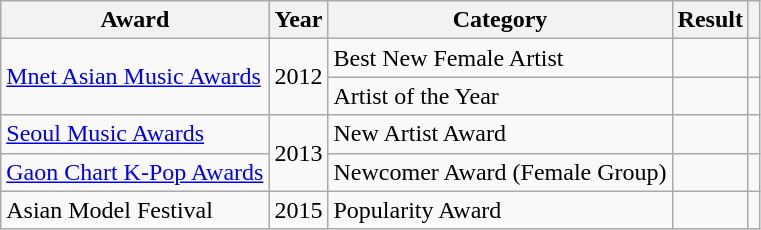<table class="wikitable">
<tr>
<th>Award</th>
<th>Year</th>
<th>Category</th>
<th>Result</th>
<th></th>
</tr>
<tr>
<td rowspan="2"><a href='#'>Mnet Asian Music Awards</a></td>
<td rowspan="2">2012</td>
<td>Best New Female Artist</td>
<td></td>
<td></td>
</tr>
<tr>
<td>Artist of the Year</td>
<td></td>
<td></td>
</tr>
<tr>
<td><a href='#'>Seoul Music Awards</a></td>
<td rowspan="2">2013</td>
<td>New Artist Award</td>
<td></td>
<td></td>
</tr>
<tr>
<td><a href='#'>Gaon Chart K-Pop Awards</a></td>
<td>Newcomer Award (Female Group)</td>
<td></td>
<td></td>
</tr>
<tr>
<td>Asian Model Festival</td>
<td>2015</td>
<td>Popularity Award</td>
<td></td>
<td></td>
</tr>
</table>
